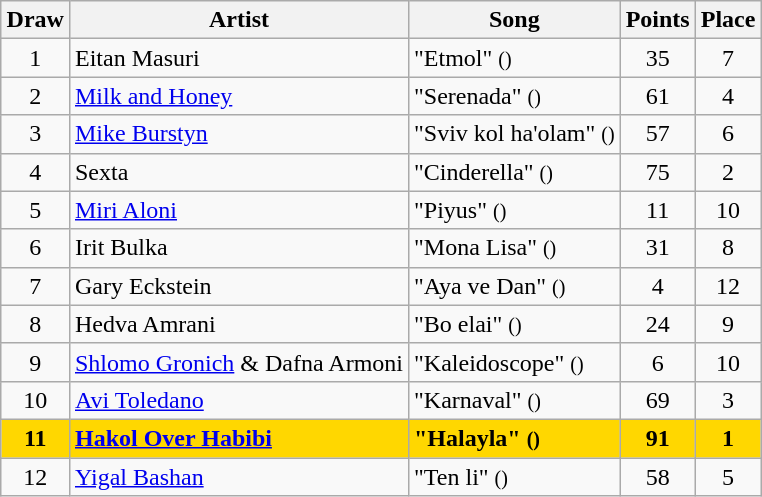<table class="sortable wikitable" style="margin: 1em auto 1em auto; text-align:center">
<tr>
<th>Draw</th>
<th>Artist</th>
<th>Song</th>
<th>Points</th>
<th>Place</th>
</tr>
<tr>
<td>1</td>
<td align="left">Eitan Masuri</td>
<td align="left">"Etmol" <small>()</small></td>
<td>35</td>
<td>7</td>
</tr>
<tr>
<td>2</td>
<td align="left"><a href='#'>Milk and Honey</a></td>
<td align="left">"Serenada" <small>()</small></td>
<td>61</td>
<td>4</td>
</tr>
<tr>
<td>3</td>
<td align="left"><a href='#'>Mike Burstyn</a></td>
<td align="left">"Sviv kol ha'olam" <small>()</small></td>
<td>57</td>
<td>6</td>
</tr>
<tr>
<td>4</td>
<td align="left">Sexta</td>
<td align="left">"Cinderella" <small>()</small></td>
<td>75</td>
<td>2</td>
</tr>
<tr>
<td>5</td>
<td align="left"><a href='#'>Miri Aloni</a></td>
<td align="left">"Piyus" <small>()</small></td>
<td>11</td>
<td>10</td>
</tr>
<tr>
<td>6</td>
<td align="left">Irit Bulka</td>
<td align="left">"Mona Lisa" <small>()</small></td>
<td>31</td>
<td>8</td>
</tr>
<tr>
<td>7</td>
<td align="left">Gary Eckstein</td>
<td align="left">"Aya ve Dan" <small>()</small></td>
<td>4</td>
<td>12</td>
</tr>
<tr>
<td>8</td>
<td align="left">Hedva Amrani</td>
<td align="left">"Bo elai" <small>()</small></td>
<td>24</td>
<td>9</td>
</tr>
<tr>
<td>9</td>
<td align="left"><a href='#'>Shlomo Gronich</a> & Dafna Armoni</td>
<td align="left">"Kaleidoscope" <small>()</small></td>
<td>6</td>
<td>10</td>
</tr>
<tr>
<td>10</td>
<td align="left"><a href='#'>Avi Toledano</a></td>
<td align="left">"Karnaval" <small>()</small></td>
<td>69</td>
<td>3</td>
</tr>
<tr style="font-weight:bold; background:gold;">
<td>11</td>
<td align="left"><a href='#'>Hakol Over Habibi</a></td>
<td align="left">"Halayla" <small>()</small></td>
<td>91</td>
<td>1</td>
</tr>
<tr>
<td>12</td>
<td align="left"><a href='#'>Yigal Bashan</a></td>
<td align="left">"Ten li" <small>()</small></td>
<td>58</td>
<td>5</td>
</tr>
</table>
